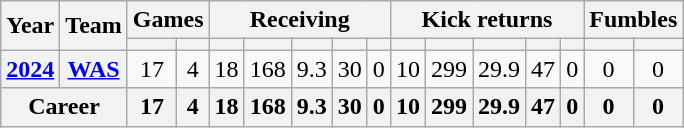<table class="wikitable" style="text-align:center;">
<tr>
<th rowspan="2">Year</th>
<th rowspan="2">Team</th>
<th colspan="2">Games</th>
<th colspan="5">Receiving</th>
<th colspan="5">Kick returns</th>
<th colspan="2">Fumbles</th>
</tr>
<tr>
<th></th>
<th></th>
<th></th>
<th></th>
<th></th>
<th></th>
<th></th>
<th></th>
<th></th>
<th></th>
<th></th>
<th></th>
<th></th>
<th></th>
</tr>
<tr>
<th><a href='#'>2024</a></th>
<th><a href='#'>WAS</a></th>
<td>17</td>
<td>4</td>
<td>18</td>
<td>168</td>
<td>9.3</td>
<td>30</td>
<td>0</td>
<td>10</td>
<td>299</td>
<td>29.9</td>
<td>47</td>
<td>0</td>
<td>0</td>
<td>0</td>
</tr>
<tr>
<th colspan="2">Career</th>
<th>17</th>
<th>4</th>
<th>18</th>
<th>168</th>
<th>9.3</th>
<th>30</th>
<th>0</th>
<th>10</th>
<th>299</th>
<th>29.9</th>
<th>47</th>
<th>0</th>
<th>0</th>
<th>0</th>
</tr>
</table>
